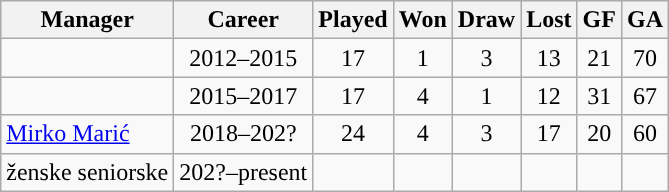<table class="wikitable sortable" style="text-align: center;">
<tr>
<th>Manager</th>
<th>Career</th>
<th>Played</th>
<th>Won</th>
<th>Draw</th>
<th>Lost</th>
<th>GF</th>
<th>GA</th>
</tr>
<tr>
<td style="text-align: left;"> </td>
<td>2012–2015</td>
<td>17</td>
<td>1</td>
<td>3</td>
<td>13</td>
<td>21</td>
<td>70</td>
</tr>
<tr>
<td style="text-align: left;"> </td>
<td>2015–2017</td>
<td>17</td>
<td>4</td>
<td>1</td>
<td>12</td>
<td>31</td>
<td>67</td>
</tr>
<tr>
<td style="text-align: left;"> <a href='#'>Mirko Marić</a></td>
<td>2018–202?</td>
<td>24</td>
<td>4</td>
<td>3</td>
<td>17</td>
<td>20</td>
<td>60</td>
</tr>
<tr>
<td style="text-align: left;">ženske seniorske</td>
<td>202?–present</td>
<td></td>
<td></td>
<td></td>
<td></td>
<td></td>
<td></td>
</tr>
</table>
